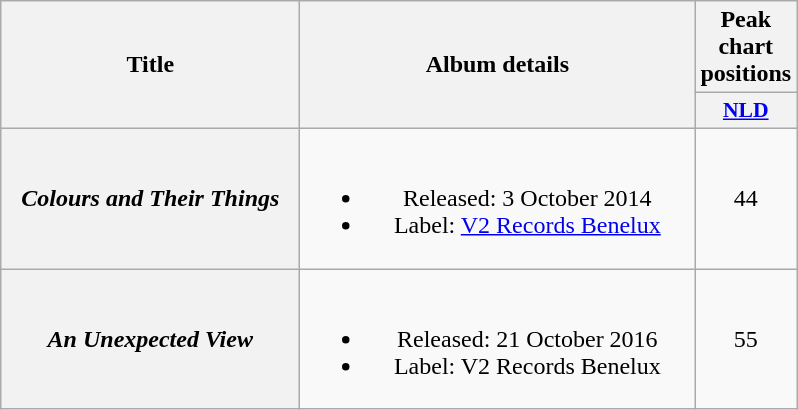<table class="wikitable plainrowheaders" style="text-align:center;" border="1">
<tr>
<th scope="col" rowspan="2" style="width:12em;">Title</th>
<th scope="col" rowspan="2" style="width:16em;">Album details</th>
<th scope="col" colspan="1">Peak chart positions</th>
</tr>
<tr>
<th scope="col" style="width:3em;font-size:90%;"><a href='#'>NLD</a><br></th>
</tr>
<tr>
<th scope="row"><em>Colours and Their Things</em></th>
<td><br><ul><li>Released: 3 October 2014</li><li>Label: <a href='#'>V2 Records Benelux</a></li></ul></td>
<td>44</td>
</tr>
<tr>
<th scope="row"><em>An Unexpected View</em></th>
<td><br><ul><li>Released: 21 October 2016</li><li>Label: V2 Records Benelux</li></ul></td>
<td>55</td>
</tr>
</table>
